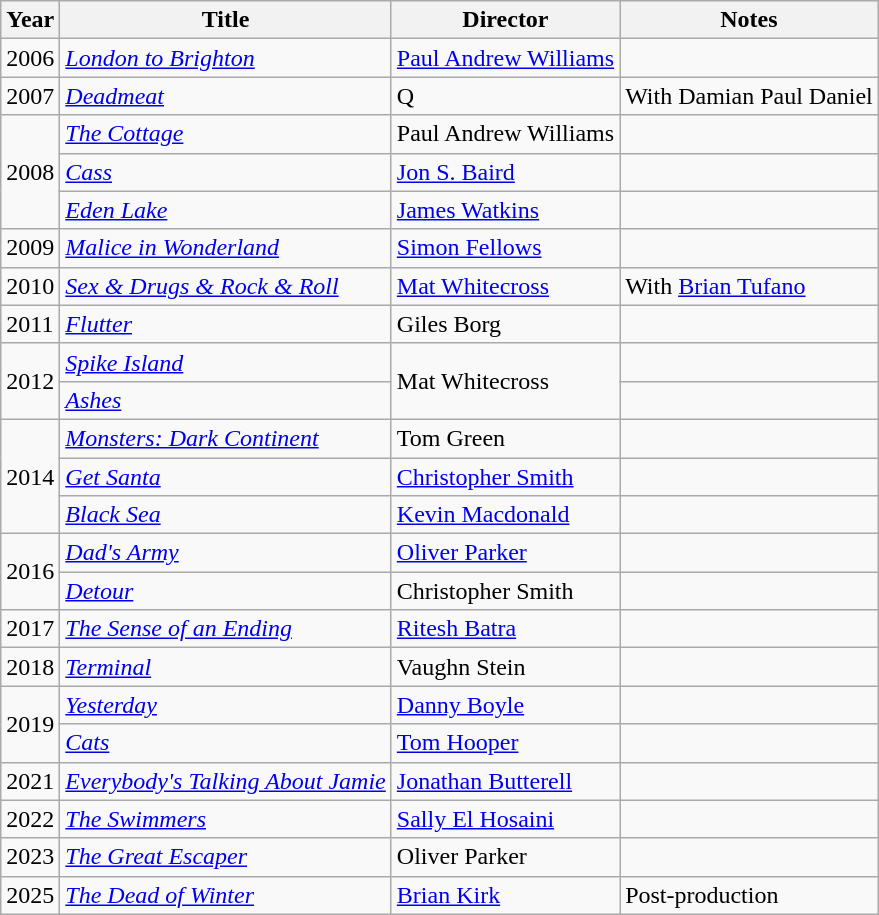<table class="wikitable">
<tr>
<th>Year</th>
<th>Title</th>
<th>Director</th>
<th>Notes</th>
</tr>
<tr>
<td>2006</td>
<td><em><a href='#'>London to Brighton</a></em></td>
<td><a href='#'>Paul Andrew Williams</a></td>
<td></td>
</tr>
<tr>
<td>2007</td>
<td><em><a href='#'>Deadmeat</a></em></td>
<td>Q</td>
<td>With Damian Paul Daniel</td>
</tr>
<tr>
<td rowspan=3>2008</td>
<td><em><a href='#'>The Cottage</a></em></td>
<td>Paul Andrew Williams</td>
<td></td>
</tr>
<tr>
<td><em><a href='#'>Cass</a></em></td>
<td><a href='#'>Jon S. Baird</a></td>
<td></td>
</tr>
<tr>
<td><em><a href='#'>Eden Lake</a></em></td>
<td><a href='#'>James Watkins</a></td>
<td></td>
</tr>
<tr>
<td>2009</td>
<td><em><a href='#'>Malice in Wonderland</a></em></td>
<td><a href='#'>Simon Fellows</a></td>
<td></td>
</tr>
<tr>
<td>2010</td>
<td><em><a href='#'>Sex & Drugs & Rock & Roll</a></em></td>
<td><a href='#'>Mat Whitecross</a></td>
<td>With <a href='#'>Brian Tufano</a></td>
</tr>
<tr>
<td>2011</td>
<td><em><a href='#'>Flutter</a></em></td>
<td>Giles Borg</td>
<td></td>
</tr>
<tr>
<td rowspan=2>2012</td>
<td><em><a href='#'>Spike Island</a></em></td>
<td rowspan=2>Mat Whitecross</td>
<td></td>
</tr>
<tr>
<td><em><a href='#'>Ashes</a></em></td>
<td></td>
</tr>
<tr>
<td rowspan=3>2014</td>
<td><em><a href='#'>Monsters: Dark Continent</a></em></td>
<td>Tom Green</td>
<td></td>
</tr>
<tr>
<td><em><a href='#'>Get Santa</a></em></td>
<td><a href='#'>Christopher Smith</a></td>
<td></td>
</tr>
<tr>
<td><em><a href='#'>Black Sea</a></em></td>
<td><a href='#'>Kevin Macdonald</a></td>
<td></td>
</tr>
<tr>
<td rowspan=2>2016</td>
<td><em><a href='#'>Dad's Army</a></em></td>
<td><a href='#'>Oliver Parker</a></td>
<td></td>
</tr>
<tr>
<td><em><a href='#'>Detour</a></em></td>
<td>Christopher Smith</td>
<td></td>
</tr>
<tr>
<td>2017</td>
<td><em><a href='#'>The Sense of an Ending</a></em></td>
<td><a href='#'>Ritesh Batra</a></td>
<td></td>
</tr>
<tr>
<td>2018</td>
<td><em><a href='#'>Terminal</a></em></td>
<td>Vaughn Stein</td>
<td></td>
</tr>
<tr>
<td rowspan=2>2019</td>
<td><em><a href='#'>Yesterday</a></em></td>
<td><a href='#'>Danny Boyle</a></td>
<td></td>
</tr>
<tr>
<td><em><a href='#'>Cats</a></em></td>
<td><a href='#'>Tom Hooper</a></td>
<td></td>
</tr>
<tr>
<td>2021</td>
<td><em><a href='#'>Everybody's Talking About Jamie</a></em></td>
<td><a href='#'>Jonathan Butterell</a></td>
<td></td>
</tr>
<tr>
<td>2022</td>
<td><em><a href='#'>The Swimmers</a></em></td>
<td><a href='#'>Sally El Hosaini</a></td>
<td></td>
</tr>
<tr>
<td>2023</td>
<td><em><a href='#'>The Great Escaper</a></em></td>
<td>Oliver Parker</td>
<td></td>
</tr>
<tr>
<td>2025</td>
<td><em><a href='#'>The Dead of Winter</a></em></td>
<td><a href='#'>Brian Kirk</a></td>
<td>Post-production</td>
</tr>
</table>
